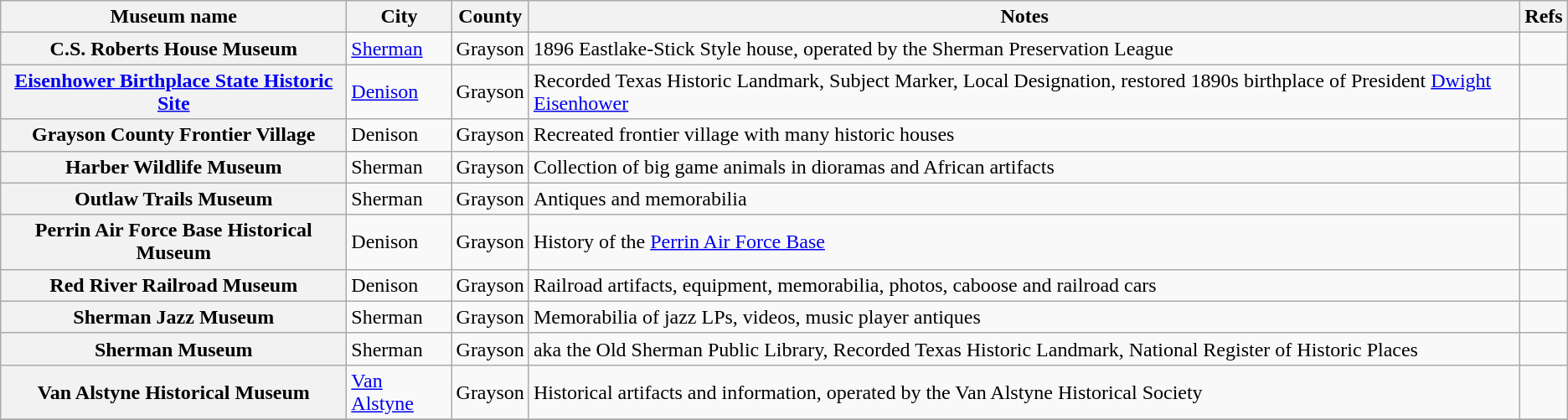<table class="wikitable sortable plainrowheaders">
<tr>
<th scope="col">Museum name</th>
<th scope="col">City</th>
<th scope="col">County</th>
<th scope="col">Notes</th>
<th scope="col" class="unsortable">Refs</th>
</tr>
<tr>
<th scope="row">C.S. Roberts House Museum</th>
<td><a href='#'>Sherman</a></td>
<td>Grayson</td>
<td>1896 Eastlake-Stick Style house, operated by the Sherman Preservation League</td>
<td align="center"></td>
</tr>
<tr>
<th scope="row"><a href='#'>Eisenhower Birthplace State Historic Site</a></th>
<td><a href='#'>Denison</a></td>
<td>Grayson</td>
<td>Recorded Texas Historic Landmark, Subject Marker, Local Designation, restored 1890s birthplace of President <a href='#'>Dwight Eisenhower</a></td>
<td align="center"></td>
</tr>
<tr>
<th scope="row">Grayson County Frontier Village</th>
<td>Denison</td>
<td>Grayson</td>
<td>Recreated frontier village with many historic houses</td>
<td align="center"></td>
</tr>
<tr>
<th scope="row">Harber Wildlife Museum</th>
<td>Sherman</td>
<td>Grayson</td>
<td>Collection of big game animals in dioramas and African artifacts</td>
<td align="center"></td>
</tr>
<tr>
<th scope="row">Outlaw Trails Museum</th>
<td>Sherman</td>
<td>Grayson</td>
<td>Antiques and memorabilia</td>
<td align="center"></td>
</tr>
<tr>
<th scope="row">Perrin Air Force Base Historical Museum</th>
<td>Denison</td>
<td>Grayson</td>
<td>History of the <a href='#'>Perrin Air Force Base</a></td>
<td align="center"></td>
</tr>
<tr>
<th scope="row">Red River Railroad Museum</th>
<td>Denison</td>
<td>Grayson</td>
<td>Railroad artifacts, equipment, memorabilia, photos, caboose and railroad cars</td>
<td align="center"></td>
</tr>
<tr>
<th scope="row">Sherman Jazz Museum</th>
<td>Sherman</td>
<td>Grayson</td>
<td>Memorabilia of jazz LPs, videos, music player antiques</td>
<td align="center"></td>
</tr>
<tr>
<th scope="row">Sherman Museum</th>
<td>Sherman</td>
<td>Grayson</td>
<td>aka the Old Sherman Public Library, Recorded Texas Historic Landmark, National Register of Historic Places</td>
<td align="center"></td>
</tr>
<tr>
<th scope="row">Van Alstyne Historical Museum</th>
<td><a href='#'>Van Alstyne</a></td>
<td>Grayson</td>
<td>Historical artifacts and information, operated by the Van Alstyne Historical Society</td>
<td align="center"></td>
</tr>
<tr>
</tr>
</table>
